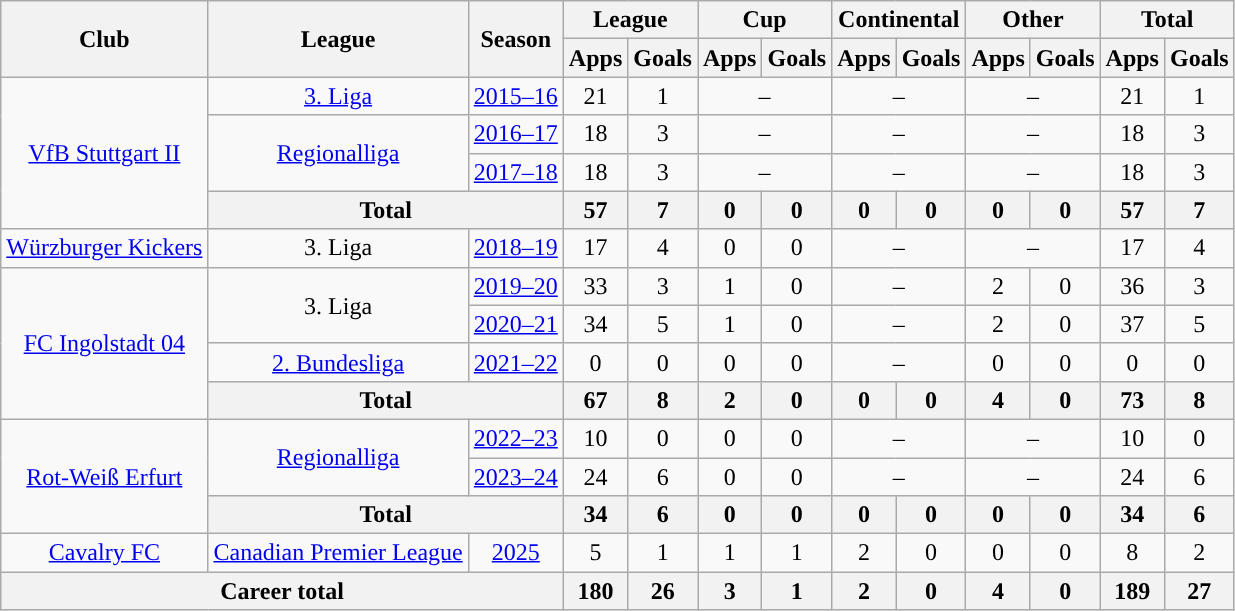<table class="wikitable" style="text-align:center">
<tr>
<th rowspan="2">Club</th>
<th rowspan="2">League</th>
<th rowspan="2">Season</th>
<th colspan="2">League</th>
<th colspan="2">Cup</th>
<th colspan="2">Continental</th>
<th colspan="2">Other</th>
<th colspan="2">Total</th>
</tr>
<tr>
<th>Apps</th>
<th>Goals</th>
<th>Apps</th>
<th>Goals</th>
<th>Apps</th>
<th>Goals</th>
<th>Apps</th>
<th>Goals</th>
<th>Apps</th>
<th>Goals</th>
</tr>
<tr>
<td rowspan="4"><a href='#'>VfB Stuttgart II</a></td>
<td><a href='#'>3. Liga</a></td>
<td><a href='#'>2015–16</a></td>
<td>21</td>
<td>1</td>
<td colspan="2">–</td>
<td colspan="2">–</td>
<td colspan="2">–</td>
<td>21</td>
<td>1</td>
</tr>
<tr>
<td rowspan="2"><a href='#'>Regionalliga</a></td>
<td><a href='#'>2016–17</a></td>
<td>18</td>
<td>3</td>
<td colspan="2">–</td>
<td colspan="2">–</td>
<td colspan="2">–</td>
<td>18</td>
<td>3</td>
</tr>
<tr>
<td><a href='#'>2017–18</a></td>
<td>18</td>
<td>3</td>
<td colspan="2">–</td>
<td colspan="2">–</td>
<td colspan="2">–</td>
<td>18</td>
<td>3</td>
</tr>
<tr>
<th colspan="2">Total</th>
<th>57</th>
<th>7</th>
<th>0</th>
<th>0</th>
<th>0</th>
<th>0</th>
<th>0</th>
<th>0</th>
<th>57</th>
<th>7</th>
</tr>
<tr>
<td><a href='#'>Würzburger Kickers</a></td>
<td>3. Liga</td>
<td><a href='#'>2018–19</a></td>
<td>17</td>
<td>4</td>
<td>0</td>
<td>0</td>
<td colspan="2">–</td>
<td colspan="2">–</td>
<td>17</td>
<td>4</td>
</tr>
<tr>
<td rowspan="4"><a href='#'>FC Ingolstadt 04</a></td>
<td rowspan="2">3. Liga</td>
<td><a href='#'>2019–20</a></td>
<td>33</td>
<td>3</td>
<td>1</td>
<td>0</td>
<td colspan="2">–</td>
<td>2</td>
<td>0</td>
<td>36</td>
<td>3</td>
</tr>
<tr>
<td><a href='#'>2020–21</a></td>
<td>34</td>
<td>5</td>
<td>1</td>
<td>0</td>
<td colspan="2">–</td>
<td>2</td>
<td>0</td>
<td>37</td>
<td>5</td>
</tr>
<tr>
<td><a href='#'>2. Bundesliga</a></td>
<td><a href='#'>2021–22</a></td>
<td>0</td>
<td>0</td>
<td>0</td>
<td>0</td>
<td colspan="2">–</td>
<td>0</td>
<td>0</td>
<td>0</td>
<td>0</td>
</tr>
<tr>
<th colspan="2">Total</th>
<th>67</th>
<th>8</th>
<th>2</th>
<th>0</th>
<th>0</th>
<th>0</th>
<th>4</th>
<th>0</th>
<th>73</th>
<th>8</th>
</tr>
<tr>
<td rowspan="3"><a href='#'>Rot-Weiß Erfurt</a></td>
<td rowspan="2"><a href='#'>Regionalliga</a></td>
<td><a href='#'>2022–23</a></td>
<td>10</td>
<td>0</td>
<td>0</td>
<td>0</td>
<td colspan="2">–</td>
<td colspan="2">–</td>
<td>10</td>
<td>0</td>
</tr>
<tr>
<td><a href='#'>2023–24</a></td>
<td>24</td>
<td>6</td>
<td>0</td>
<td>0</td>
<td colspan="2">–</td>
<td colspan="2">–</td>
<td>24</td>
<td>6</td>
</tr>
<tr>
<th colspan="2">Total</th>
<th>34</th>
<th>6</th>
<th>0</th>
<th>0</th>
<th>0</th>
<th>0</th>
<th>0</th>
<th>0</th>
<th>34</th>
<th>6</th>
</tr>
<tr>
<td><a href='#'>Cavalry FC</a></td>
<td><a href='#'>Canadian Premier League</a></td>
<td><a href='#'>2025</a></td>
<td>5</td>
<td>1</td>
<td>1</td>
<td>1</td>
<td>2</td>
<td>0</td>
<td>0</td>
<td>0</td>
<td>8</td>
<td>2</td>
</tr>
<tr>
<th colspan="3">Career total</th>
<th>180</th>
<th>26</th>
<th>3</th>
<th>1</th>
<th>2</th>
<th>0</th>
<th>4</th>
<th>0</th>
<th>189</th>
<th>27</th>
</tr>
</table>
